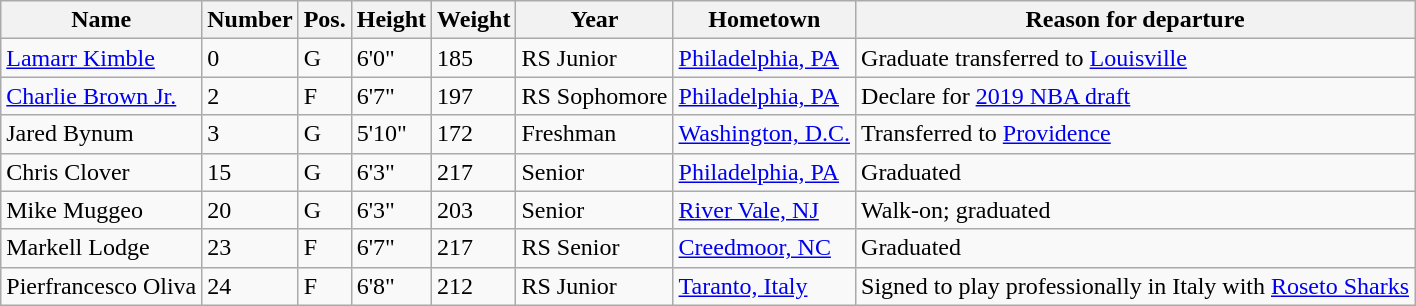<table class="wikitable sortable" border="1">
<tr>
<th>Name</th>
<th>Number</th>
<th>Pos.</th>
<th>Height</th>
<th>Weight</th>
<th>Year</th>
<th>Hometown</th>
<th class="unsortable">Reason for departure</th>
</tr>
<tr>
<td><a href='#'>Lamarr Kimble</a></td>
<td>0</td>
<td>G</td>
<td>6'0"</td>
<td>185</td>
<td>RS Junior</td>
<td><a href='#'>Philadelphia, PA</a></td>
<td>Graduate transferred to <a href='#'>Louisville</a></td>
</tr>
<tr>
<td><a href='#'>Charlie Brown Jr.</a></td>
<td>2</td>
<td>F</td>
<td>6'7"</td>
<td>197</td>
<td>RS Sophomore</td>
<td><a href='#'>Philadelphia, PA</a></td>
<td>Declare for <a href='#'>2019 NBA draft</a></td>
</tr>
<tr>
<td>Jared Bynum</td>
<td>3</td>
<td>G</td>
<td>5'10"</td>
<td>172</td>
<td>Freshman</td>
<td><a href='#'>Washington, D.C.</a></td>
<td>Transferred to <a href='#'>Providence</a></td>
</tr>
<tr>
<td>Chris Clover</td>
<td>15</td>
<td>G</td>
<td>6'3"</td>
<td>217</td>
<td>Senior</td>
<td><a href='#'>Philadelphia, PA</a></td>
<td>Graduated</td>
</tr>
<tr>
<td>Mike Muggeo</td>
<td>20</td>
<td>G</td>
<td>6'3"</td>
<td>203</td>
<td>Senior</td>
<td><a href='#'>River Vale, NJ</a></td>
<td>Walk-on; graduated</td>
</tr>
<tr>
<td>Markell Lodge</td>
<td>23</td>
<td>F</td>
<td>6'7"</td>
<td>217</td>
<td>RS Senior</td>
<td><a href='#'>Creedmoor, NC</a></td>
<td>Graduated</td>
</tr>
<tr>
<td>Pierfrancesco Oliva</td>
<td>24</td>
<td>F</td>
<td>6'8"</td>
<td>212</td>
<td>RS Junior</td>
<td><a href='#'>Taranto, Italy</a></td>
<td>Signed to play professionally in Italy with <a href='#'>Roseto Sharks</a></td>
</tr>
</table>
